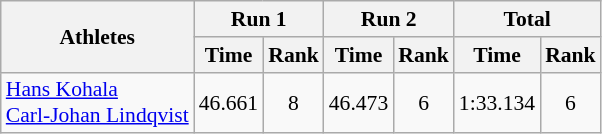<table class="wikitable" border="1" style="font-size:90%">
<tr>
<th rowspan="2">Athletes</th>
<th colspan="2">Run 1</th>
<th colspan="2">Run 2</th>
<th colspan="2">Total</th>
</tr>
<tr>
<th>Time</th>
<th>Rank</th>
<th>Time</th>
<th>Rank</th>
<th>Time</th>
<th>Rank</th>
</tr>
<tr>
<td><a href='#'>Hans Kohala</a><br><a href='#'>Carl-Johan Lindqvist</a></td>
<td align="center">46.661</td>
<td align="center">8</td>
<td align="center">46.473</td>
<td align="center">6</td>
<td align="center">1:33.134</td>
<td align="center">6</td>
</tr>
</table>
